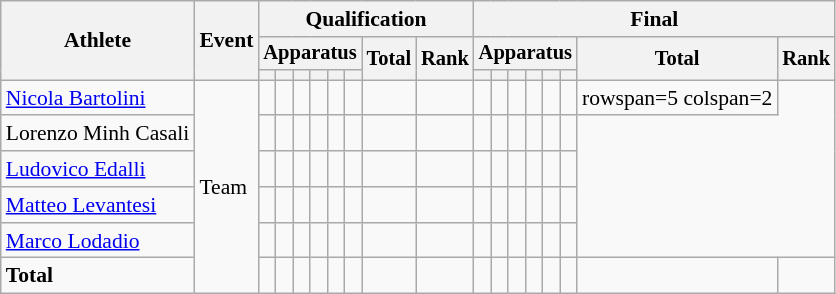<table class="wikitable" style="font-size:90%">
<tr>
<th rowspan=3>Athlete</th>
<th rowspan=3>Event</th>
<th colspan =8>Qualification</th>
<th colspan =8>Final</th>
</tr>
<tr style="font-size:95%">
<th colspan=6>Apparatus</th>
<th rowspan=2>Total</th>
<th rowspan=2>Rank</th>
<th colspan=6>Apparatus</th>
<th rowspan=2>Total</th>
<th rowspan=2>Rank</th>
</tr>
<tr style="font-size:95%">
<th></th>
<th></th>
<th></th>
<th></th>
<th></th>
<th></th>
<th></th>
<th></th>
<th></th>
<th></th>
<th></th>
<th></th>
</tr>
<tr align=center>
<td align=left><a href='#'>Nicola Bartolini</a></td>
<td align=left rowspan=6>Team</td>
<td></td>
<td></td>
<td></td>
<td></td>
<td></td>
<td></td>
<td></td>
<td></td>
<td></td>
<td></td>
<td></td>
<td></td>
<td></td>
<td></td>
<td>rowspan=5 colspan=2</td>
</tr>
<tr align=center>
<td align=left>Lorenzo Minh Casali</td>
<td></td>
<td></td>
<td></td>
<td></td>
<td></td>
<td></td>
<td></td>
<td></td>
<td></td>
<td></td>
<td></td>
<td></td>
<td></td>
<td></td>
</tr>
<tr align=center>
<td align=left><a href='#'>Ludovico Edalli</a></td>
<td></td>
<td></td>
<td></td>
<td></td>
<td></td>
<td></td>
<td></td>
<td></td>
<td></td>
<td></td>
<td></td>
<td></td>
<td></td>
<td></td>
</tr>
<tr align=center>
<td align=left><a href='#'>Matteo Levantesi</a></td>
<td></td>
<td></td>
<td></td>
<td></td>
<td></td>
<td></td>
<td></td>
<td></td>
<td></td>
<td></td>
<td></td>
<td></td>
<td></td>
<td></td>
</tr>
<tr align=center>
<td align=left><a href='#'>Marco Lodadio</a></td>
<td></td>
<td></td>
<td></td>
<td></td>
<td></td>
<td></td>
<td></td>
<td></td>
<td></td>
<td></td>
<td></td>
<td></td>
<td></td>
<td></td>
</tr>
<tr align=center>
<td align=left><strong>Total</strong></td>
<td></td>
<td></td>
<td></td>
<td></td>
<td></td>
<td></td>
<td></td>
<td></td>
<td></td>
<td></td>
<td></td>
<td></td>
<td></td>
<td></td>
<td></td>
<td></td>
</tr>
</table>
